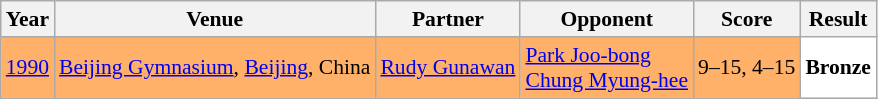<table class="sortable wikitable" style="font-size: 90%;">
<tr>
<th>Year</th>
<th>Venue</th>
<th>Partner</th>
<th>Opponent</th>
<th>Score</th>
<th>Result</th>
</tr>
<tr style="background:#FFB069">
<td align="center"><a href='#'>1990</a></td>
<td align="left"><a href='#'>Beijing Gymnasium</a>, <a href='#'>Beijing</a>, China</td>
<td align="left"> <a href='#'>Rudy Gunawan</a></td>
<td align="left"> <a href='#'>Park Joo-bong</a><br> <a href='#'>Chung Myung-hee</a></td>
<td align="left">9–15, 4–15</td>
<td style="text-align:left; background:white"> <strong>Bronze</strong></td>
</tr>
</table>
